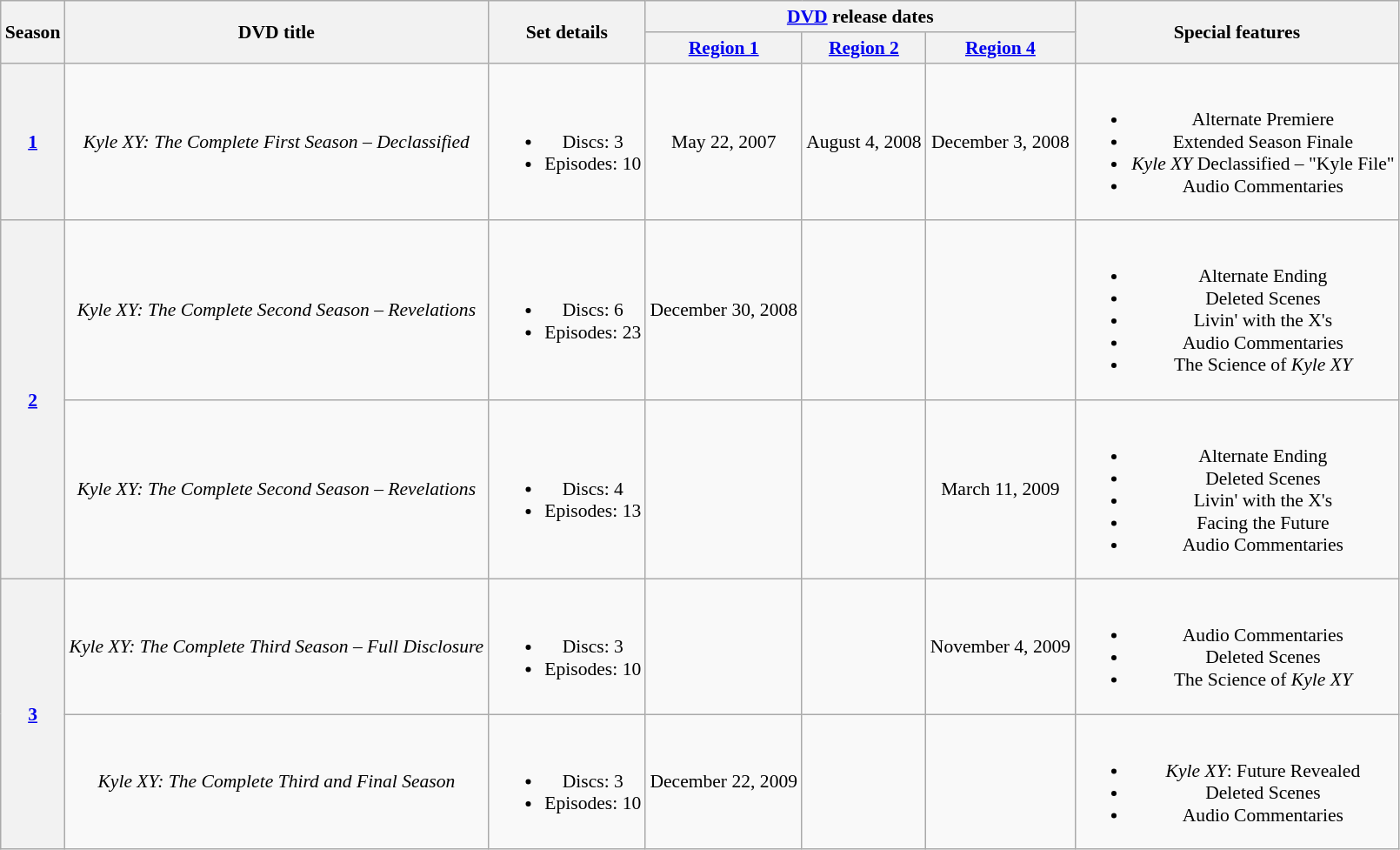<table class="wikitable" style="font-size:90%; text-align: center">
<tr>
<th scope="col" rowspan="2">Season</th>
<th scope="col" rowspan="2">DVD title</th>
<th scope="col" rowspan="2">Set details</th>
<th scope="col" colspan="3"><a href='#'>DVD</a> release dates</th>
<th scope="col" rowspan="2">Special features</th>
</tr>
<tr>
<th scope="col"><a href='#'>Region 1</a></th>
<th scope="col"><a href='#'>Region 2</a></th>
<th scope="col"><a href='#'>Region 4</a></th>
</tr>
<tr>
<th scope="row"><a href='#'>1</a></th>
<td><em>Kyle XY: The Complete First Season – Declassified</em></td>
<td><br><ul><li>Discs: 3</li><li>Episodes: 10</li></ul></td>
<td>May 22, 2007</td>
<td>August 4, 2008</td>
<td>December 3, 2008</td>
<td><br><ul><li>Alternate Premiere</li><li>Extended Season Finale</li><li><em>Kyle XY</em> Declassified – "Kyle File"</li><li>Audio Commentaries</li></ul></td>
</tr>
<tr>
<th scope="row" rowspan="2"><a href='#'>2</a></th>
<td><em>Kyle XY: The Complete Second Season – Revelations</em></td>
<td><br><ul><li>Discs: 6</li><li>Episodes: 23</li></ul></td>
<td>December 30, 2008 </td>
<td></td>
<td></td>
<td><br><ul><li>Alternate Ending</li><li>Deleted Scenes</li><li>Livin' with the X's</li><li>Audio Commentaries</li><li>The Science of <em>Kyle XY</em></li></ul></td>
</tr>
<tr>
<td><em>Kyle XY: The Complete Second Season – Revelations</em></td>
<td><br><ul><li>Discs: 4</li><li>Episodes: 13</li></ul></td>
<td></td>
<td></td>
<td>March 11, 2009</td>
<td><br><ul><li>Alternate Ending</li><li>Deleted Scenes</li><li>Livin' with the X's</li><li>Facing the Future</li><li>Audio Commentaries</li></ul></td>
</tr>
<tr>
<th scope="row" rowspan="2"><a href='#'>3</a></th>
<td><em>Kyle XY: The Complete Third Season – Full Disclosure</em></td>
<td><br><ul><li>Discs: 3</li><li>Episodes: 10</li></ul></td>
<td></td>
<td></td>
<td>November 4, 2009</td>
<td><br><ul><li>Audio Commentaries</li><li>Deleted Scenes</li><li>The Science of <em>Kyle XY</em></li></ul></td>
</tr>
<tr>
<td><em>Kyle XY: The Complete Third and Final Season</em></td>
<td><br><ul><li>Discs: 3</li><li>Episodes: 10</li></ul></td>
<td>December 22, 2009</td>
<td></td>
<td></td>
<td><br><ul><li><em>Kyle XY</em>: Future Revealed</li><li>Deleted Scenes</li><li>Audio Commentaries</li></ul></td>
</tr>
</table>
